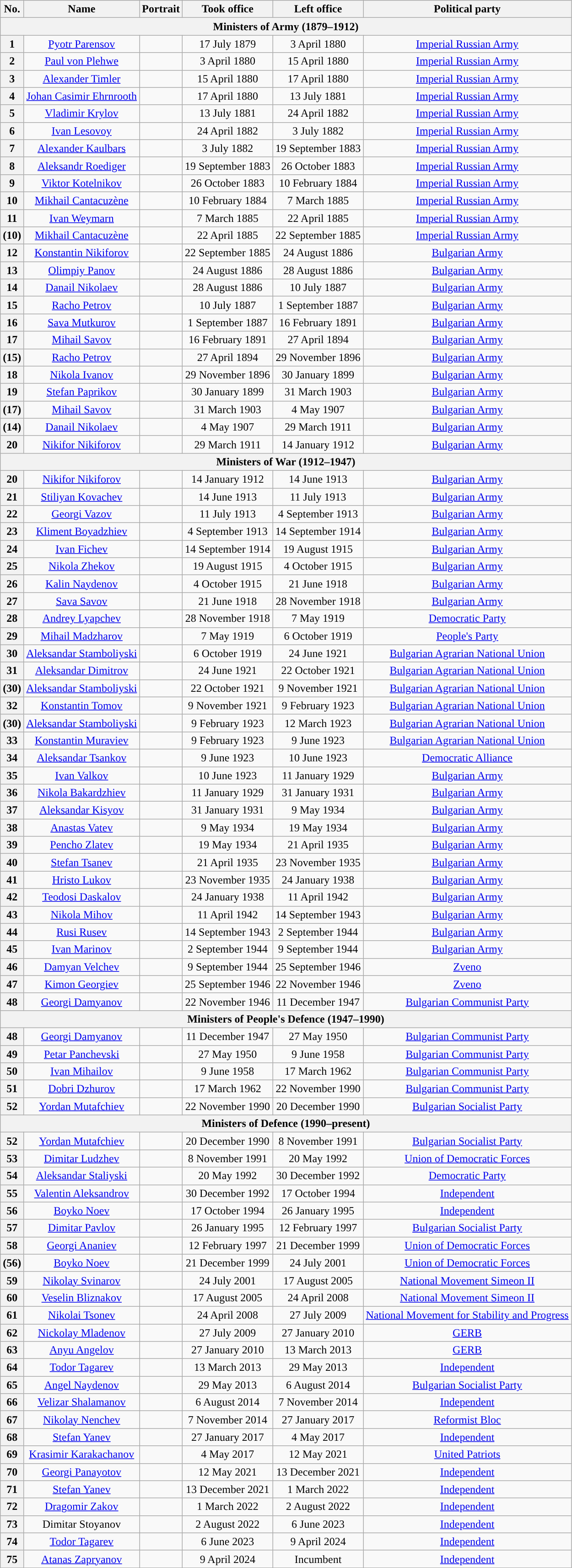<table class="wikitable" style="text-align:center">
<tr>
<th>No.</th>
<th>Name<br></th>
<th>Portrait</th>
<th>Took office</th>
<th>Left office</th>
<th>Political party</th>
</tr>
<tr>
<th colspan="6">Ministers of Army (1879–1912)</th>
</tr>
<tr>
<th style="background:">1</th>
<td><a href='#'>Pyotr Parensov</a><br></td>
<td></td>
<td>17 July 1879</td>
<td>3 April 1880</td>
<td><a href='#'>Imperial Russian Army</a></td>
</tr>
<tr>
<th style="background:">2</th>
<td><a href='#'>Paul von Plehwe</a><br></td>
<td></td>
<td>3 April 1880</td>
<td>15 April 1880</td>
<td><a href='#'>Imperial Russian Army</a></td>
</tr>
<tr>
<th style="background:">3</th>
<td><a href='#'>Alexander Timler</a><br></td>
<td></td>
<td>15 April 1880</td>
<td>17 April 1880</td>
<td><a href='#'>Imperial Russian Army</a></td>
</tr>
<tr>
<th style="background:">4</th>
<td><a href='#'>Johan Casimir Ehrnrooth</a><br></td>
<td></td>
<td>17 April 1880</td>
<td>13 July 1881</td>
<td><a href='#'>Imperial Russian Army</a></td>
</tr>
<tr>
<th style="background:">5</th>
<td><a href='#'>Vladimir Krylov</a><br></td>
<td></td>
<td>13 July 1881</td>
<td>24 April 1882</td>
<td><a href='#'>Imperial Russian Army</a></td>
</tr>
<tr>
<th style="background:">6</th>
<td><a href='#'>Ivan Lesovoy</a><br></td>
<td></td>
<td>24 April 1882</td>
<td>3 July 1882</td>
<td><a href='#'>Imperial Russian Army</a></td>
</tr>
<tr>
<th style="background:">7</th>
<td><a href='#'>Alexander Kaulbars</a><br></td>
<td></td>
<td>3 July 1882</td>
<td>19 September 1883</td>
<td><a href='#'>Imperial Russian Army</a></td>
</tr>
<tr>
<th style="background:">8</th>
<td><a href='#'>Aleksandr Roediger</a><br></td>
<td></td>
<td>19 September 1883</td>
<td>26 October 1883</td>
<td><a href='#'>Imperial Russian Army</a></td>
</tr>
<tr>
<th style="background:">9</th>
<td><a href='#'>Viktor Kotelnikov</a><br></td>
<td></td>
<td>26 October 1883</td>
<td>10 February 1884</td>
<td><a href='#'>Imperial Russian Army</a></td>
</tr>
<tr>
<th style="background:">10</th>
<td><a href='#'>Mikhail Cantacuzène</a><br></td>
<td></td>
<td>10 February 1884</td>
<td>7 March 1885</td>
<td><a href='#'>Imperial Russian Army</a></td>
</tr>
<tr>
<th style="background:">11</th>
<td><a href='#'>Ivan Weymarn</a><br></td>
<td></td>
<td>7 March 1885</td>
<td>22 April 1885</td>
<td><a href='#'>Imperial Russian Army</a></td>
</tr>
<tr>
<th style="background:">(10)</th>
<td><a href='#'>Mikhail Cantacuzène</a><br></td>
<td></td>
<td>22 April 1885</td>
<td>22 September 1885</td>
<td><a href='#'>Imperial Russian Army</a></td>
</tr>
<tr>
<th style="background:">12</th>
<td><a href='#'>Konstantin Nikiforov</a><br></td>
<td></td>
<td>22 September 1885</td>
<td>24 August 1886</td>
<td><a href='#'>Bulgarian Army</a></td>
</tr>
<tr>
<th style="background:">13</th>
<td><a href='#'>Olimpiy Panov</a><br></td>
<td></td>
<td>24 August 1886</td>
<td>28 August 1886</td>
<td><a href='#'>Bulgarian Army</a></td>
</tr>
<tr>
<th style="background:">14</th>
<td><a href='#'>Danail Nikolaev</a><br></td>
<td></td>
<td>28 August 1886</td>
<td>10 July 1887</td>
<td><a href='#'>Bulgarian Army</a></td>
</tr>
<tr>
<th style="background:">15</th>
<td><a href='#'>Racho Petrov</a><br></td>
<td></td>
<td>10 July 1887</td>
<td>1 September 1887</td>
<td><a href='#'>Bulgarian Army</a></td>
</tr>
<tr>
<th style="background:">16</th>
<td><a href='#'>Sava Mutkurov</a><br></td>
<td></td>
<td>1 September 1887</td>
<td>16 February 1891</td>
<td><a href='#'>Bulgarian Army</a></td>
</tr>
<tr>
<th style="background:">17</th>
<td><a href='#'>Mihail Savov</a><br></td>
<td></td>
<td>16 February 1891</td>
<td>27 April 1894</td>
<td><a href='#'>Bulgarian Army</a></td>
</tr>
<tr>
<th style="background:">(15)</th>
<td><a href='#'>Racho Petrov</a><br></td>
<td></td>
<td>27 April 1894</td>
<td>29 November 1896</td>
<td><a href='#'>Bulgarian Army</a></td>
</tr>
<tr>
<th style="background:">18</th>
<td><a href='#'>Nikola Ivanov</a><br></td>
<td></td>
<td>29 November 1896</td>
<td>30 January 1899</td>
<td><a href='#'>Bulgarian Army</a></td>
</tr>
<tr>
<th style="background:">19</th>
<td><a href='#'>Stefan Paprikov</a><br></td>
<td></td>
<td>30 January 1899</td>
<td>31 March 1903</td>
<td><a href='#'>Bulgarian Army</a></td>
</tr>
<tr>
<th style="background:">(17)</th>
<td><a href='#'>Mihail Savov</a><br></td>
<td></td>
<td>31 March 1903</td>
<td>4 May 1907</td>
<td><a href='#'>Bulgarian Army</a></td>
</tr>
<tr>
<th style="background:">(14)</th>
<td><a href='#'>Danail Nikolaev</a><br></td>
<td></td>
<td>4 May 1907</td>
<td>29 March 1911</td>
<td><a href='#'>Bulgarian Army</a></td>
</tr>
<tr>
<th style="background:">20</th>
<td><a href='#'>Nikifor Nikiforov</a><br></td>
<td></td>
<td>29 March 1911</td>
<td>14 January 1912</td>
<td><a href='#'>Bulgarian Army</a></td>
</tr>
<tr>
<th colspan="6">Ministers of War (1912–1947)</th>
</tr>
<tr>
<th style="background:">20</th>
<td><a href='#'>Nikifor Nikiforov</a><br></td>
<td></td>
<td>14 January 1912</td>
<td>14 June 1913</td>
<td><a href='#'>Bulgarian Army</a></td>
</tr>
<tr>
<th style="background:">21</th>
<td><a href='#'>Stiliyan Kovachev</a><br></td>
<td></td>
<td>14 June 1913</td>
<td>11 July 1913</td>
<td><a href='#'>Bulgarian Army</a></td>
</tr>
<tr>
<th style="background:">22</th>
<td><a href='#'>Georgi Vazov</a><br></td>
<td></td>
<td>11 July 1913</td>
<td>4 September 1913</td>
<td><a href='#'>Bulgarian Army</a></td>
</tr>
<tr>
<th style="background:">23</th>
<td><a href='#'>Kliment Boyadzhiev</a><br></td>
<td></td>
<td>4 September 1913</td>
<td>14 September 1914</td>
<td><a href='#'>Bulgarian Army</a></td>
</tr>
<tr>
<th style="background:">24</th>
<td><a href='#'>Ivan Fichev</a><br></td>
<td></td>
<td>14 September 1914</td>
<td>19 August 1915</td>
<td><a href='#'>Bulgarian Army</a></td>
</tr>
<tr>
<th style="background:">25</th>
<td><a href='#'>Nikola Zhekov</a><br></td>
<td></td>
<td>19 August 1915</td>
<td>4 October 1915</td>
<td><a href='#'>Bulgarian Army</a></td>
</tr>
<tr>
<th style="background:">26</th>
<td><a href='#'>Kalin Naydenov</a><br></td>
<td></td>
<td>4 October 1915</td>
<td>21 June 1918</td>
<td><a href='#'>Bulgarian Army</a></td>
</tr>
<tr>
<th style="background:">27</th>
<td><a href='#'>Sava Savov</a><br></td>
<td></td>
<td>21 June 1918</td>
<td>28 November 1918</td>
<td><a href='#'>Bulgarian Army</a></td>
</tr>
<tr>
<th style="background:">28</th>
<td><a href='#'>Andrey Lyapchev</a><br></td>
<td></td>
<td>28 November 1918</td>
<td>7 May 1919</td>
<td><a href='#'>Democratic Party</a></td>
</tr>
<tr>
<th style="background:">29</th>
<td><a href='#'>Mihail Madzharov</a><br></td>
<td></td>
<td>7 May 1919</td>
<td>6 October 1919</td>
<td><a href='#'>People's Party</a></td>
</tr>
<tr>
<th style="background:">30</th>
<td><a href='#'>Aleksandar Stamboliyski</a><br></td>
<td></td>
<td>6 October 1919</td>
<td>24 June 1921</td>
<td><a href='#'>Bulgarian Agrarian National Union</a></td>
</tr>
<tr>
<th style="background:">31</th>
<td><a href='#'>Aleksandar Dimitrov</a><br></td>
<td></td>
<td>24 June 1921</td>
<td>22 October 1921</td>
<td><a href='#'>Bulgarian Agrarian National Union</a></td>
</tr>
<tr>
<th style="background:">(30)</th>
<td><a href='#'>Aleksandar Stamboliyski</a><br></td>
<td></td>
<td>22 October 1921</td>
<td>9 November 1921</td>
<td><a href='#'>Bulgarian Agrarian National Union</a></td>
</tr>
<tr>
<th style="background:">32</th>
<td><a href='#'>Konstantin Tomov</a><br></td>
<td></td>
<td>9 November 1921</td>
<td>9 February 1923</td>
<td><a href='#'>Bulgarian Agrarian National Union</a></td>
</tr>
<tr>
<th style="background:">(30)</th>
<td><a href='#'>Aleksandar Stamboliyski</a><br></td>
<td></td>
<td>9 February 1923</td>
<td>12 March 1923</td>
<td><a href='#'>Bulgarian Agrarian National Union</a></td>
</tr>
<tr>
<th style="background:">33</th>
<td><a href='#'>Konstantin Muraviev</a><br></td>
<td></td>
<td>9 February 1923</td>
<td>9 June 1923</td>
<td><a href='#'>Bulgarian Agrarian National Union</a></td>
</tr>
<tr>
<th style="background:">34</th>
<td><a href='#'>Aleksandar Tsankov</a><br></td>
<td></td>
<td>9 June 1923</td>
<td>10 June 1923</td>
<td><a href='#'>Democratic Alliance</a></td>
</tr>
<tr>
<th style="background:">35</th>
<td><a href='#'>Ivan Valkov</a><br></td>
<td></td>
<td>10 June 1923</td>
<td>11 January 1929</td>
<td><a href='#'>Bulgarian Army</a></td>
</tr>
<tr>
<th style="background:">36</th>
<td><a href='#'>Nikola Bakardzhiev</a><br></td>
<td></td>
<td>11 January 1929</td>
<td>31 January 1931</td>
<td><a href='#'>Bulgarian Army</a></td>
</tr>
<tr>
<th style="background:">37</th>
<td><a href='#'>Aleksandar Kisyov</a><br></td>
<td></td>
<td>31 January 1931</td>
<td>9 May 1934</td>
<td><a href='#'>Bulgarian Army</a></td>
</tr>
<tr>
<th style="background:">38</th>
<td><a href='#'>Anastas Vatev</a><br></td>
<td></td>
<td>9 May 1934</td>
<td>19 May 1934</td>
<td><a href='#'>Bulgarian Army</a></td>
</tr>
<tr>
<th style="background:">39</th>
<td><a href='#'>Pencho Zlatev</a><br></td>
<td></td>
<td>19 May 1934</td>
<td>21 April 1935</td>
<td><a href='#'>Bulgarian Army</a></td>
</tr>
<tr>
<th style="background:">40</th>
<td><a href='#'>Stefan Tsanev</a><br></td>
<td></td>
<td>21 April 1935</td>
<td>23 November 1935</td>
<td><a href='#'>Bulgarian Army</a></td>
</tr>
<tr>
<th style="background:">41</th>
<td><a href='#'>Hristo Lukov</a><br></td>
<td></td>
<td>23 November 1935</td>
<td>24 January 1938</td>
<td><a href='#'>Bulgarian Army</a></td>
</tr>
<tr>
<th style="background:">42</th>
<td><a href='#'>Teodosi Daskalov</a><br></td>
<td></td>
<td>24 January 1938</td>
<td>11 April 1942</td>
<td><a href='#'>Bulgarian Army</a></td>
</tr>
<tr>
<th style="background:">43</th>
<td><a href='#'>Nikola Mihov</a><br></td>
<td></td>
<td>11 April 1942</td>
<td>14 September 1943</td>
<td><a href='#'>Bulgarian Army</a></td>
</tr>
<tr>
<th style="background:">44</th>
<td><a href='#'>Rusi Rusev</a><br></td>
<td></td>
<td>14 September 1943</td>
<td>2 September 1944</td>
<td><a href='#'>Bulgarian Army</a></td>
</tr>
<tr>
<th style="background:">45</th>
<td><a href='#'>Ivan Marinov</a><br></td>
<td></td>
<td>2 September 1944</td>
<td>9 September 1944</td>
<td><a href='#'>Bulgarian Army</a></td>
</tr>
<tr>
<th style="background:">46</th>
<td><a href='#'>Damyan Velchev</a><br></td>
<td></td>
<td>9 September 1944</td>
<td>25 September 1946</td>
<td><a href='#'>Zveno</a></td>
</tr>
<tr>
<th style="background:">47</th>
<td><a href='#'>Kimon Georgiev</a><br></td>
<td></td>
<td>25 September 1946</td>
<td>22 November 1946</td>
<td><a href='#'>Zveno</a></td>
</tr>
<tr>
<th style="background:">48</th>
<td><a href='#'>Georgi Damyanov</a><br></td>
<td></td>
<td>22 November 1946</td>
<td>11 December 1947</td>
<td><a href='#'>Bulgarian Communist Party</a></td>
</tr>
<tr>
<th colspan="6">Ministers of People's Defence (1947–1990)</th>
</tr>
<tr>
<th style="background:">48</th>
<td><a href='#'>Georgi Damyanov</a><br></td>
<td></td>
<td>11 December 1947</td>
<td>27 May 1950</td>
<td><a href='#'>Bulgarian Communist Party</a></td>
</tr>
<tr>
<th style="background:">49</th>
<td><a href='#'>Petar Panchevski</a><br></td>
<td></td>
<td>27 May 1950</td>
<td>9 June 1958</td>
<td><a href='#'>Bulgarian Communist Party</a></td>
</tr>
<tr>
<th style="background:">50</th>
<td><a href='#'>Ivan Mihailov</a><br></td>
<td></td>
<td>9 June 1958</td>
<td>17 March 1962</td>
<td><a href='#'>Bulgarian Communist Party</a></td>
</tr>
<tr>
<th style="background:">51</th>
<td><a href='#'>Dobri Dzhurov</a><br></td>
<td></td>
<td>17 March 1962</td>
<td>22 November 1990</td>
<td><a href='#'>Bulgarian Communist Party</a></td>
</tr>
<tr>
<th style="background:">52</th>
<td><a href='#'>Yordan Mutafchiev</a><br></td>
<td></td>
<td>22 November 1990</td>
<td>20 December 1990</td>
<td><a href='#'>Bulgarian Socialist Party</a></td>
</tr>
<tr>
<th colspan="6">Ministers of Defence (1990–present)</th>
</tr>
<tr>
<th style="background:">52</th>
<td><a href='#'>Yordan Mutafchiev</a><br></td>
<td></td>
<td>20 December 1990</td>
<td>8 November 1991</td>
<td><a href='#'>Bulgarian Socialist Party</a></td>
</tr>
<tr>
<th style="background:">53</th>
<td><a href='#'>Dimitar Ludzhev</a><br></td>
<td></td>
<td>8 November 1991</td>
<td>20 May 1992</td>
<td><a href='#'>Union of Democratic Forces</a></td>
</tr>
<tr>
<th style="background:">54</th>
<td><a href='#'>Aleksandar Staliyski</a><br></td>
<td></td>
<td>20 May 1992</td>
<td>30 December 1992</td>
<td><a href='#'>Democratic Party</a></td>
</tr>
<tr>
<th style="background:">55</th>
<td><a href='#'>Valentin Aleksandrov</a><br></td>
<td></td>
<td>30 December 1992</td>
<td>17 October 1994</td>
<td><a href='#'>Independent</a></td>
</tr>
<tr>
<th style="background:">56</th>
<td><a href='#'>Boyko Noev</a><br></td>
<td></td>
<td>17 October 1994</td>
<td>26 January 1995</td>
<td><a href='#'>Independent</a></td>
</tr>
<tr>
<th style="background:">57</th>
<td><a href='#'>Dimitar Pavlov</a><br></td>
<td></td>
<td>26 January 1995</td>
<td>12 February 1997</td>
<td><a href='#'>Bulgarian Socialist Party</a></td>
</tr>
<tr>
<th style="background:">58</th>
<td><a href='#'>Georgi Ananiev</a><br></td>
<td></td>
<td>12 February 1997</td>
<td>21 December 1999</td>
<td><a href='#'>Union of Democratic Forces</a></td>
</tr>
<tr>
<th style="background:">(56)</th>
<td><a href='#'>Boyko Noev</a><br></td>
<td></td>
<td>21 December 1999</td>
<td>24 July 2001</td>
<td><a href='#'>Union of Democratic Forces</a></td>
</tr>
<tr>
<th style="background:">59</th>
<td><a href='#'>Nikolay Svinarov</a><br></td>
<td></td>
<td>24 July 2001</td>
<td>17 August 2005</td>
<td><a href='#'>National Movement Simeon II</a></td>
</tr>
<tr>
<th style="background:">60</th>
<td><a href='#'>Veselin Bliznakov</a><br></td>
<td></td>
<td>17 August 2005</td>
<td>24 April 2008</td>
<td><a href='#'>National Movement Simeon II</a></td>
</tr>
<tr>
<th style="background:">61</th>
<td><a href='#'>Nikolai Tsonev</a><br></td>
<td></td>
<td>24 April 2008</td>
<td>27 July 2009</td>
<td><a href='#'>National Movement for Stability and Progress</a></td>
</tr>
<tr>
<th style="background:">62</th>
<td><a href='#'>Nickolay Mladenov</a><br></td>
<td></td>
<td>27 July 2009</td>
<td>27 January 2010</td>
<td><a href='#'>GERB</a></td>
</tr>
<tr>
<th style="background:">63</th>
<td><a href='#'>Anyu Angelov</a><br></td>
<td></td>
<td>27 January 2010</td>
<td>13 March 2013</td>
<td><a href='#'>GERB</a></td>
</tr>
<tr>
<th style="background:">64</th>
<td><a href='#'>Todor Tagarev</a><br></td>
<td></td>
<td>13 March 2013</td>
<td>29 May 2013</td>
<td><a href='#'>Independent</a></td>
</tr>
<tr>
<th style="background:">65</th>
<td><a href='#'>Angel Naydenov</a><br></td>
<td></td>
<td>29 May 2013</td>
<td>6 August 2014</td>
<td><a href='#'>Bulgarian Socialist Party</a></td>
</tr>
<tr>
<th style="background:">66</th>
<td><a href='#'>Velizar Shalamanov</a><br></td>
<td></td>
<td>6 August 2014</td>
<td>7 November 2014</td>
<td><a href='#'>Independent</a></td>
</tr>
<tr>
<th style="background-color:">67</th>
<td><a href='#'>Nikolay Nenchev</a><br></td>
<td></td>
<td>7 November 2014</td>
<td>27 January 2017</td>
<td><a href='#'>Reformist Bloc</a></td>
</tr>
<tr>
<th style="background:">68</th>
<td><a href='#'>Stefan Yanev</a><br></td>
<td></td>
<td>27 January 2017</td>
<td>4 May 2017</td>
<td><a href='#'>Independent</a></td>
</tr>
<tr>
<th style="background-color:">69</th>
<td><a href='#'>Krasimir Karakachanov</a><br></td>
<td></td>
<td>4 May 2017</td>
<td>12 May 2021</td>
<td><a href='#'>United Patriots</a></td>
</tr>
<tr>
<th style="background:">70</th>
<td><a href='#'>Georgi Panayotov</a><br></td>
<td></td>
<td>12 May 2021</td>
<td>13 December 2021</td>
<td><a href='#'>Independent</a></td>
</tr>
<tr>
<th style="background:">71</th>
<td><a href='#'>Stefan Yanev</a><br></td>
<td></td>
<td>13 December 2021</td>
<td>1 March 2022</td>
<td><a href='#'>Independent</a></td>
</tr>
<tr>
<th style="background:">72</th>
<td><a href='#'>Dragomir Zakov</a><br></td>
<td></td>
<td>1 March 2022</td>
<td>2 August 2022</td>
<td><a href='#'>Independent</a></td>
</tr>
<tr>
<th style="background:">73</th>
<td>Dimitar Stoyanov<br></td>
<td></td>
<td>2 August 2022</td>
<td>6 June 2023</td>
<td><a href='#'>Independent</a></td>
</tr>
<tr>
<th style="background:">74</th>
<td><a href='#'>Todor Tagarev</a><br></td>
<td></td>
<td>6 June 2023</td>
<td>9 April 2024</td>
<td><a href='#'>Independent</a></td>
</tr>
<tr>
<th style="background:">75</th>
<td><a href='#'>Atanas Zapryanov</a><br></td>
<td></td>
<td>9 April 2024</td>
<td>Incumbent</td>
<td><a href='#'>Independent</a></td>
</tr>
</table>
